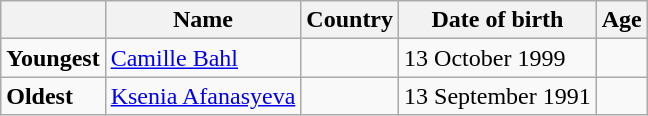<table class="wikitable">
<tr>
<th></th>
<th><strong>Name</strong></th>
<th><strong>Country</strong></th>
<th><strong>Date of birth</strong></th>
<th><strong>Age</strong></th>
</tr>
<tr>
<td><strong>Youngest</strong></td>
<td><a href='#'>Camille Bahl</a></td>
<td></td>
<td>13 October 1999</td>
<td></td>
</tr>
<tr>
<td><strong>Oldest</strong></td>
<td><a href='#'>Ksenia Afanasyeva</a></td>
<td></td>
<td>13 September 1991</td>
<td></td>
</tr>
</table>
